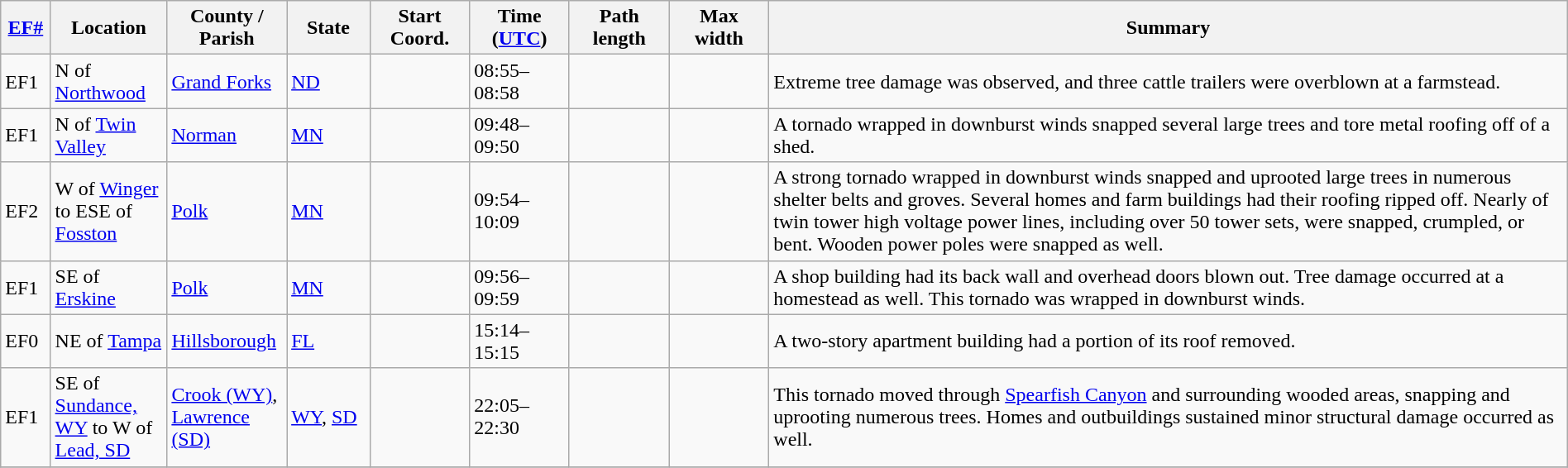<table class="wikitable sortable" style="width:100%;">
<tr>
<th scope="col"  style="width:3%; text-align:center;"><a href='#'>EF#</a></th>
<th scope="col"  style="width:7%; text-align:center;" class="unsortable">Location</th>
<th scope="col"  style="width:6%; text-align:center;" class="unsortable">County / Parish</th>
<th scope="col"  style="width:5%; text-align:center;">State</th>
<th scope="col"  style="width:6%; text-align:center;">Start Coord.</th>
<th scope="col"  style="width:6%; text-align:center;">Time (<a href='#'>UTC</a>)</th>
<th scope="col"  style="width:6%; text-align:center;">Path length</th>
<th scope="col"  style="width:6%; text-align:center;">Max width</th>
<th scope="col" class="unsortable" style="width:48%; text-align:center;">Summary</th>
</tr>
<tr>
<td bgcolor=>EF1</td>
<td>N of <a href='#'>Northwood</a></td>
<td><a href='#'>Grand Forks</a></td>
<td><a href='#'>ND</a></td>
<td></td>
<td>08:55–08:58</td>
<td></td>
<td></td>
<td>Extreme tree damage was observed, and three cattle trailers were overblown at a farmstead.</td>
</tr>
<tr>
<td bgcolor=>EF1</td>
<td>N of <a href='#'>Twin Valley</a></td>
<td><a href='#'>Norman</a></td>
<td><a href='#'>MN</a></td>
<td></td>
<td>09:48–09:50</td>
<td></td>
<td></td>
<td>A tornado wrapped in downburst winds snapped several large trees and tore metal roofing off of a shed.</td>
</tr>
<tr>
<td bgcolor=>EF2</td>
<td>W of <a href='#'>Winger</a> to ESE of <a href='#'>Fosston</a></td>
<td><a href='#'>Polk</a></td>
<td><a href='#'>MN</a></td>
<td></td>
<td>09:54–10:09</td>
<td></td>
<td></td>
<td>A strong tornado wrapped in downburst winds snapped and uprooted large trees in numerous shelter belts and groves. Several homes and farm buildings had their roofing ripped off. Nearly  of twin tower high voltage power lines, including over 50 tower sets, were snapped, crumpled, or bent. Wooden power poles were snapped as well.</td>
</tr>
<tr>
<td bgcolor=>EF1</td>
<td>SE of <a href='#'>Erskine</a></td>
<td><a href='#'>Polk</a></td>
<td><a href='#'>MN</a></td>
<td></td>
<td>09:56–09:59</td>
<td></td>
<td></td>
<td>A shop building had its back wall and overhead doors blown out. Tree damage occurred at a homestead as well. This tornado was wrapped in downburst winds.</td>
</tr>
<tr>
<td bgcolor=>EF0</td>
<td>NE of <a href='#'>Tampa</a></td>
<td><a href='#'>Hillsborough</a></td>
<td><a href='#'>FL</a></td>
<td></td>
<td>15:14–15:15</td>
<td></td>
<td></td>
<td>A two-story apartment building had a portion of its roof removed.</td>
</tr>
<tr>
<td bgcolor=>EF1</td>
<td>SE of <a href='#'>Sundance, WY</a> to W of <a href='#'>Lead, SD</a></td>
<td><a href='#'>Crook (WY)</a>, <a href='#'>Lawrence (SD)</a></td>
<td><a href='#'>WY</a>, <a href='#'>SD</a></td>
<td></td>
<td>22:05–22:30</td>
<td></td>
<td></td>
<td>This tornado moved through <a href='#'>Spearfish Canyon</a> and surrounding wooded areas, snapping and uprooting numerous trees. Homes and outbuildings sustained minor structural damage occurred as well.</td>
</tr>
<tr>
</tr>
</table>
